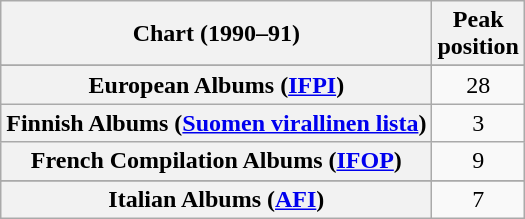<table class="wikitable sortable plainrowheaders" style="text-align:center">
<tr>
<th>Chart (1990–91)</th>
<th>Peak<br>position</th>
</tr>
<tr>
</tr>
<tr>
</tr>
<tr>
<th scope="row">European Albums (<a href='#'>IFPI</a>)</th>
<td>28</td>
</tr>
<tr>
<th scope="row">Finnish Albums (<a href='#'>Suomen virallinen lista</a>)</th>
<td>3</td>
</tr>
<tr>
<th scope="row">French Compilation Albums (<a href='#'>IFOP</a>)</th>
<td>9</td>
</tr>
<tr>
</tr>
<tr>
<th scope="row">Italian Albums (<a href='#'>AFI</a>)</th>
<td>7</td>
</tr>
</table>
